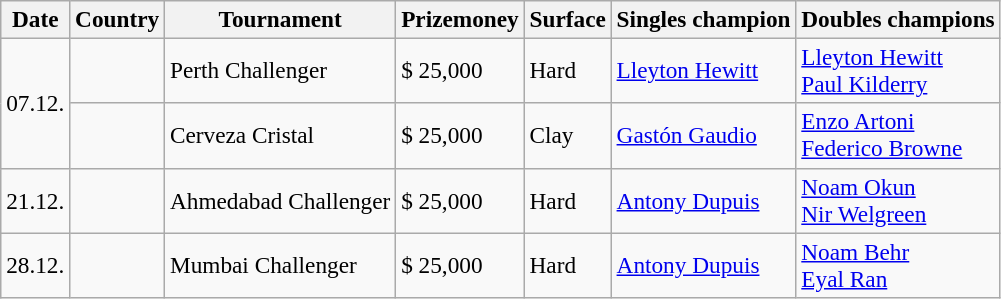<table class="sortable wikitable" style=font-size:97%>
<tr>
<th>Date</th>
<th>Country</th>
<th>Tournament</th>
<th>Prizemoney</th>
<th>Surface</th>
<th>Singles champion</th>
<th>Doubles champions</th>
</tr>
<tr>
<td rowspan="2">07.12.</td>
<td></td>
<td>Perth Challenger</td>
<td>$ 25,000</td>
<td>Hard</td>
<td> <a href='#'>Lleyton Hewitt</a></td>
<td> <a href='#'>Lleyton Hewitt</a><br> <a href='#'>Paul Kilderry</a></td>
</tr>
<tr>
<td></td>
<td>Cerveza Cristal</td>
<td>$ 25,000</td>
<td>Clay</td>
<td> <a href='#'>Gastón Gaudio</a></td>
<td> <a href='#'>Enzo Artoni</a><br> <a href='#'>Federico Browne</a></td>
</tr>
<tr>
<td>21.12.</td>
<td></td>
<td>Ahmedabad Challenger</td>
<td>$ 25,000</td>
<td>Hard</td>
<td> <a href='#'>Antony Dupuis</a></td>
<td> <a href='#'>Noam Okun</a><br> <a href='#'>Nir Welgreen</a></td>
</tr>
<tr>
<td>28.12.</td>
<td></td>
<td>Mumbai Challenger</td>
<td>$ 25,000</td>
<td>Hard</td>
<td> <a href='#'>Antony Dupuis</a></td>
<td> <a href='#'>Noam Behr</a><br> <a href='#'>Eyal Ran</a></td>
</tr>
</table>
